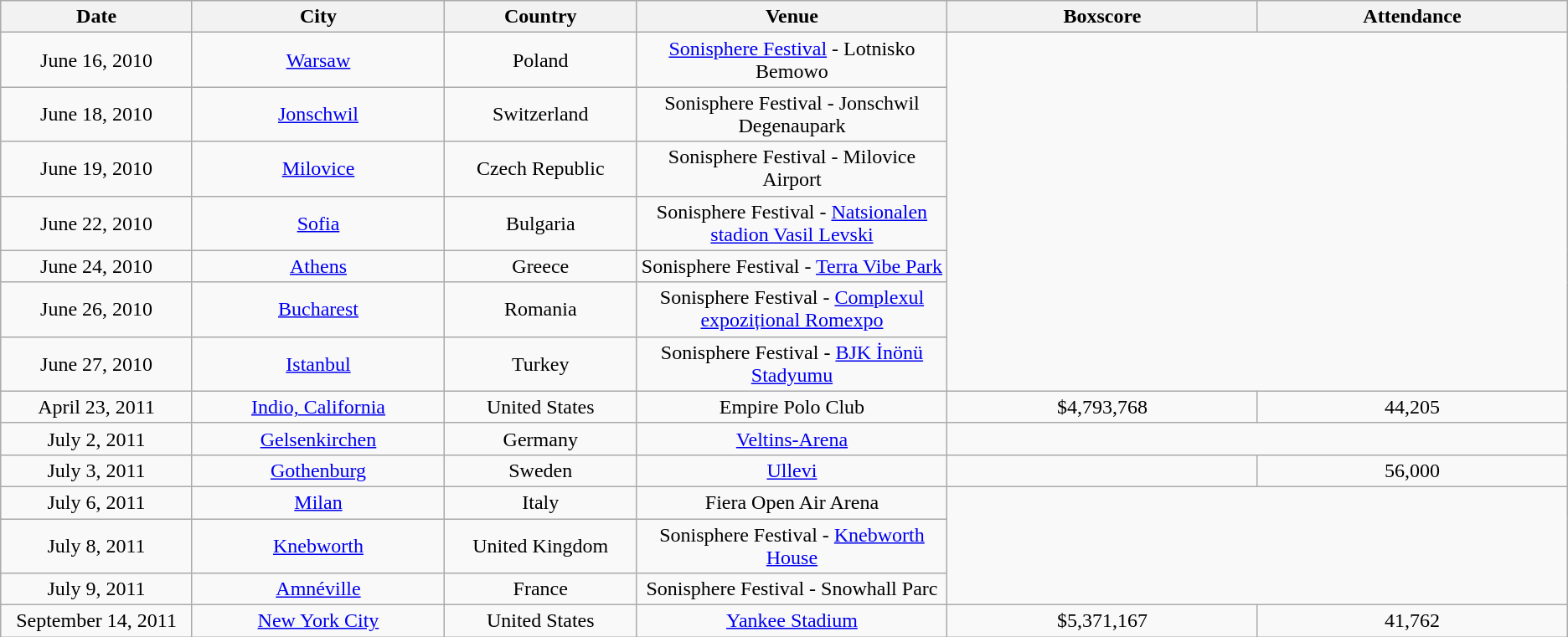<table class="wikitable" style="text-align:center;">
<tr>
<th width="150">Date</th>
<th width="200">City</th>
<th width="150">Country</th>
<th width="250">Venue</th>
<th width="250">Boxscore</th>
<th width="250">Attendance</th>
</tr>
<tr>
<td>June 16, 2010</td>
<td><a href='#'>Warsaw</a></td>
<td>Poland</td>
<td><a href='#'>Sonisphere Festival</a> - Lotnisko Bemowo</td>
</tr>
<tr>
<td>June 18, 2010</td>
<td><a href='#'>Jonschwil</a></td>
<td>Switzerland</td>
<td>Sonisphere Festival - Jonschwil Degenaupark</td>
</tr>
<tr>
<td>June 19, 2010</td>
<td><a href='#'>Milovice</a></td>
<td>Czech Republic</td>
<td>Sonisphere Festival - Milovice Airport</td>
</tr>
<tr>
<td>June 22, 2010</td>
<td><a href='#'>Sofia</a></td>
<td>Bulgaria</td>
<td>Sonisphere Festival - <a href='#'>Natsionalen stadion Vasil Levski</a></td>
</tr>
<tr>
<td>June 24, 2010</td>
<td><a href='#'>Athens</a></td>
<td>Greece</td>
<td>Sonisphere Festival - <a href='#'>Terra Vibe Park</a></td>
</tr>
<tr>
<td>June 26, 2010</td>
<td><a href='#'>Bucharest</a></td>
<td>Romania</td>
<td>Sonisphere Festival - <a href='#'>Complexul expozițional Romexpo</a></td>
</tr>
<tr>
<td>June 27, 2010</td>
<td><a href='#'>Istanbul</a></td>
<td>Turkey</td>
<td>Sonisphere Festival - <a href='#'>BJK İnönü Stadyumu</a></td>
</tr>
<tr>
<td>April 23, 2011</td>
<td><a href='#'>Indio, California</a></td>
<td>United States</td>
<td>Empire Polo Club</td>
<td>$4,793,768</td>
<td>44,205</td>
</tr>
<tr>
<td>July 2, 2011</td>
<td><a href='#'>Gelsenkirchen</a></td>
<td>Germany</td>
<td><a href='#'>Veltins-Arena</a></td>
</tr>
<tr>
<td>July 3, 2011</td>
<td><a href='#'>Gothenburg</a></td>
<td>Sweden</td>
<td><a href='#'>Ullevi</a></td>
<td></td>
<td>56,000</td>
</tr>
<tr>
<td>July 6, 2011</td>
<td><a href='#'>Milan</a></td>
<td>Italy</td>
<td>Fiera Open Air Arena</td>
</tr>
<tr>
<td>July 8, 2011</td>
<td><a href='#'>Knebworth</a></td>
<td>United Kingdom</td>
<td>Sonisphere Festival - <a href='#'>Knebworth House</a></td>
</tr>
<tr>
<td>July 9, 2011</td>
<td><a href='#'>Amnéville</a></td>
<td>France</td>
<td>Sonisphere Festival - Snowhall Parc</td>
</tr>
<tr>
<td>September 14, 2011</td>
<td><a href='#'>New York City</a></td>
<td>United States</td>
<td><a href='#'>Yankee Stadium</a></td>
<td>$5,371,167</td>
<td>41,762</td>
</tr>
</table>
